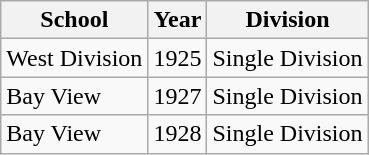<table class="wikitable">
<tr>
<th>School</th>
<th>Year</th>
<th>Division</th>
</tr>
<tr>
<td>West Division</td>
<td>1925</td>
<td>Single Division</td>
</tr>
<tr>
<td>Bay View</td>
<td>1927</td>
<td>Single Division</td>
</tr>
<tr>
<td>Bay View</td>
<td>1928</td>
<td>Single Division</td>
</tr>
</table>
